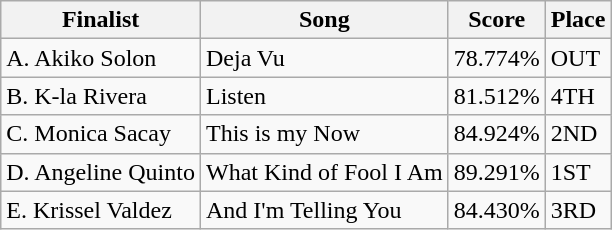<table class="wikitable">
<tr>
<th>Finalist</th>
<th>Song</th>
<th>Score</th>
<th>Place</th>
</tr>
<tr>
<td>A. Akiko Solon</td>
<td>Deja Vu</td>
<td>78.774%</td>
<td>OUT</td>
</tr>
<tr>
<td>B. K-la Rivera</td>
<td>Listen</td>
<td>81.512%</td>
<td>4TH</td>
</tr>
<tr>
<td>C. Monica Sacay</td>
<td>This is my Now</td>
<td>84.924%</td>
<td>2ND</td>
</tr>
<tr>
<td>D. Angeline Quinto</td>
<td>What Kind of Fool I Am</td>
<td>89.291%</td>
<td>1ST</td>
</tr>
<tr>
<td>E. Krissel Valdez</td>
<td>And I'm Telling You</td>
<td>84.430%</td>
<td>3RD</td>
</tr>
</table>
